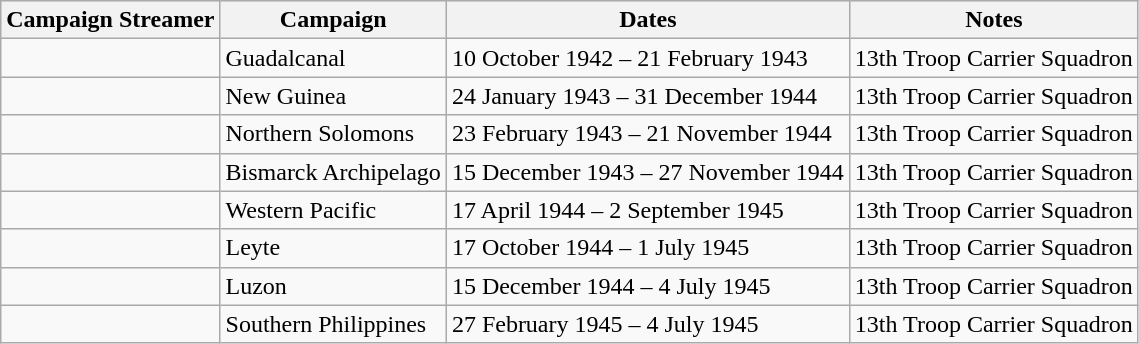<table class="wikitable">
<tr style="background:#efefef;">
<th>Campaign Streamer</th>
<th>Campaign</th>
<th>Dates</th>
<th>Notes</th>
</tr>
<tr>
<td></td>
<td>Guadalcanal</td>
<td>10 October 1942 – 21 February 1943</td>
<td>13th Troop Carrier Squadron</td>
</tr>
<tr>
<td></td>
<td>New Guinea</td>
<td>24 January 1943 – 31 December 1944</td>
<td>13th Troop Carrier Squadron</td>
</tr>
<tr>
<td></td>
<td>Northern Solomons</td>
<td>23 February 1943 – 21 November 1944</td>
<td>13th Troop Carrier Squadron</td>
</tr>
<tr>
<td></td>
<td>Bismarck Archipelago</td>
<td>15 December 1943 – 27 November 1944</td>
<td>13th Troop Carrier Squadron</td>
</tr>
<tr>
<td></td>
<td>Western Pacific</td>
<td>17 April 1944 – 2 September 1945</td>
<td>13th Troop Carrier Squadron</td>
</tr>
<tr>
<td></td>
<td>Leyte</td>
<td>17 October 1944 – 1 July 1945</td>
<td>13th Troop Carrier Squadron</td>
</tr>
<tr>
<td></td>
<td>Luzon</td>
<td>15 December 1944 – 4 July 1945</td>
<td>13th Troop Carrier Squadron</td>
</tr>
<tr>
<td></td>
<td>Southern Philippines</td>
<td>27 February 1945 – 4 July 1945</td>
<td>13th Troop Carrier Squadron</td>
</tr>
</table>
